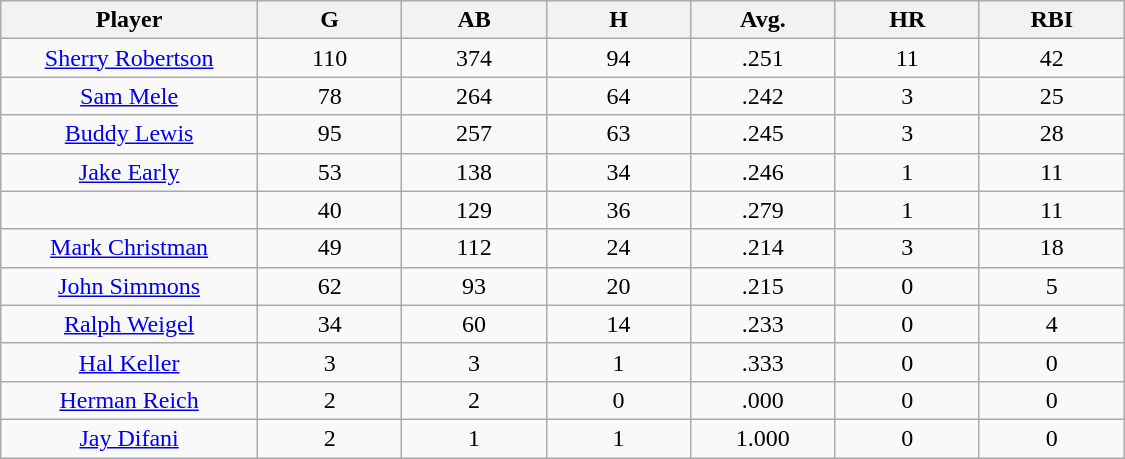<table class="wikitable sortable">
<tr>
<th bgcolor="#DDDDFF" width="16%">Player</th>
<th bgcolor="#DDDDFF" width="9%">G</th>
<th bgcolor="#DDDDFF" width="9%">AB</th>
<th bgcolor="#DDDDFF" width="9%">H</th>
<th bgcolor="#DDDDFF" width="9%">Avg.</th>
<th bgcolor="#DDDDFF" width="9%">HR</th>
<th bgcolor="#DDDDFF" width="9%">RBI</th>
</tr>
<tr align="center">
<td><a href='#'>Sherry Robertson</a></td>
<td>110</td>
<td>374</td>
<td>94</td>
<td>.251</td>
<td>11</td>
<td>42</td>
</tr>
<tr align=center>
<td><a href='#'>Sam Mele</a></td>
<td>78</td>
<td>264</td>
<td>64</td>
<td>.242</td>
<td>3</td>
<td>25</td>
</tr>
<tr align=center>
<td><a href='#'>Buddy Lewis</a></td>
<td>95</td>
<td>257</td>
<td>63</td>
<td>.245</td>
<td>3</td>
<td>28</td>
</tr>
<tr align=center>
<td><a href='#'>Jake Early</a></td>
<td>53</td>
<td>138</td>
<td>34</td>
<td>.246</td>
<td>1</td>
<td>11</td>
</tr>
<tr align=center>
<td></td>
<td>40</td>
<td>129</td>
<td>36</td>
<td>.279</td>
<td>1</td>
<td>11</td>
</tr>
<tr align="center">
<td><a href='#'>Mark Christman</a></td>
<td>49</td>
<td>112</td>
<td>24</td>
<td>.214</td>
<td>3</td>
<td>18</td>
</tr>
<tr align=center>
<td><a href='#'>John Simmons</a></td>
<td>62</td>
<td>93</td>
<td>20</td>
<td>.215</td>
<td>0</td>
<td>5</td>
</tr>
<tr align=center>
<td><a href='#'>Ralph Weigel</a></td>
<td>34</td>
<td>60</td>
<td>14</td>
<td>.233</td>
<td>0</td>
<td>4</td>
</tr>
<tr align=center>
<td><a href='#'>Hal Keller</a></td>
<td>3</td>
<td>3</td>
<td>1</td>
<td>.333</td>
<td>0</td>
<td>0</td>
</tr>
<tr align=center>
<td><a href='#'>Herman Reich</a></td>
<td>2</td>
<td>2</td>
<td>0</td>
<td>.000</td>
<td>0</td>
<td>0</td>
</tr>
<tr align=center>
<td><a href='#'>Jay Difani</a></td>
<td>2</td>
<td>1</td>
<td>1</td>
<td>1.000</td>
<td>0</td>
<td>0</td>
</tr>
</table>
